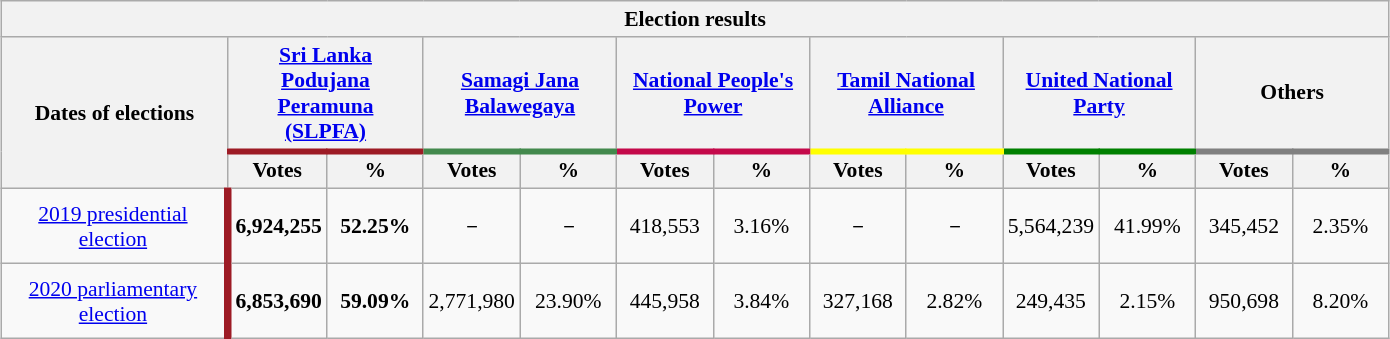<table class="wikitable" style="margin:1em auto; text-align:center; font-size:90%;">
<tr>
<th colspan="13" style="width:800px;">Election results</th>
</tr>
<tr>
<th rowspan="2" style="width: 10em">Dates of elections</th>
<th colspan="2" style="border-bottom:4px solid #9D1B25; "><a href='#'>Sri Lanka Podujana Peramuna</a><br><a href='#'>(SLPFA)</a></th>
<th colspan="2" style="border-bottom:4px solid #43894d; "><a href='#'>Samagi Jana Balawegaya</a></th>
<th colspan="2" style="border-bottom:4px solid #C4094A;"><a href='#'>National People's Power</a></th>
<th colspan="2" style="border-bottom:4px solid #ff0;"><a href='#'>Tamil National Alliance</a></th>
<th colspan="2" style="border-bottom:4px solid green;"><a href='#'>United National Party</a></th>
<th colspan="2" style="border-bottom:4px solid grey;">Others</th>
</tr>
<tr style="background:#e9e9e9; text-align:center;">
<th style="width: 4em">Votes</th>
<th style="width: 4em">%</th>
<th style="width: 4em">Votes</th>
<th style="width: 4em">%</th>
<th style="width: 4em">Votes</th>
<th style="width: 4em">%</th>
<th style="width: 4em">Votes</th>
<th style="width: 4em">%</th>
<th style="width: 4em">Votes</th>
<th style="width: 4em">%</th>
<th style="width: 4em">Votes</th>
<th style="width: 4em">%</th>
</tr>
<tr style="height:50px">
<td style="border-right:5px solid #9D1B25; "><a href='#'>2019 presidential election</a></td>
<td style="font-weight:bold;">6,924,255</td>
<td style="font-weight:bold;">52.25%</td>
<td>－</td>
<td>－</td>
<td>418,553</td>
<td>3.16%</td>
<td>－</td>
<td>－</td>
<td>5,564,239</td>
<td>41.99%</td>
<td>345,452</td>
<td>2.35%</td>
</tr>
<tr style="height:50px">
<td style="border-right:5px solid #9D1B25; "><a href='#'>2020 parliamentary election</a></td>
<td style="font-weight:bold;">6,853,690</td>
<td style="font-weight:bold;">59.09%</td>
<td>2,771,980</td>
<td>23.90%</td>
<td>445,958</td>
<td>3.84%</td>
<td>327,168</td>
<td>2.82%</td>
<td>249,435</td>
<td>2.15%</td>
<td>950,698</td>
<td>8.20%</td>
</tr>
</table>
